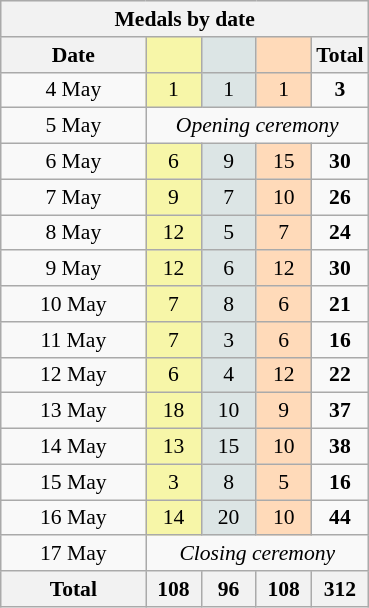<table class="wikitable" style="font-size:90%; text-align:center;">
<tr style="background:#efefef;">
<th colspan=6><strong>Medals by date</strong></th>
</tr>
<tr>
<th width=90><strong>Date</strong></th>
<th width=30 style="background:#F7F6A8;"></th>
<th width=30 style="background:#DCE5E5;"></th>
<th width=30 style="background:#FFDAB9;"></th>
<th width=30><strong>Total</strong></th>
</tr>
<tr>
<td>4 May</td>
<td style="background:#F7F6A8;">1</td>
<td style="background:#DCE5E5;">1</td>
<td style="background:#FFDAB9;">1</td>
<td><strong>3</strong></td>
</tr>
<tr>
<td>5 May</td>
<td colspan="4" style="text-align:left center ;"> <em>Opening ceremony</em></td>
</tr>
<tr>
<td>6 May</td>
<td style="background:#F7F6A8;">6</td>
<td style="background:#DCE5E5;">9</td>
<td style="background:#FFDAB9;">15</td>
<td><strong>30</strong></td>
</tr>
<tr>
<td>7 May</td>
<td style="background:#F7F6A8;">9</td>
<td style="background:#DCE5E5;">7</td>
<td style="background:#FFDAB9;">10</td>
<td><strong>26</strong></td>
</tr>
<tr>
<td>8 May</td>
<td style="background:#F7F6A8;">12</td>
<td style="background:#DCE5E5;">5</td>
<td style="background:#FFDAB9;">7</td>
<td><strong>24</strong></td>
</tr>
<tr>
<td>9 May</td>
<td style="background:#F7F6A8;">12</td>
<td style="background:#DCE5E5;">6</td>
<td style="background:#FFDAB9;">12</td>
<td><strong>30</strong></td>
</tr>
<tr>
<td>10 May</td>
<td style="background:#F7F6A8;">7</td>
<td style="background:#DCE5E5;">8</td>
<td style="background:#FFDAB9;">6</td>
<td><strong>21</strong></td>
</tr>
<tr>
<td>11 May</td>
<td style="background:#F7F6A8;">7</td>
<td style="background:#DCE5E5;">3</td>
<td style="background:#FFDAB9;">6</td>
<td><strong>16</strong></td>
</tr>
<tr>
<td>12 May</td>
<td style="background:#F7F6A8;">6</td>
<td style="background:#DCE5E5;">4</td>
<td style="background:#FFDAB9;">12</td>
<td><strong>22</strong></td>
</tr>
<tr>
<td>13 May</td>
<td style="background:#F7F6A8;">18</td>
<td style="background:#DCE5E5;">10</td>
<td style="background:#FFDAB9;">9</td>
<td><strong>37</strong></td>
</tr>
<tr>
<td>14 May</td>
<td style="background:#F7F6A8;">13</td>
<td style="background:#DCE5E5;">15</td>
<td style="background:#FFDAB9;">10</td>
<td><strong>38</strong></td>
</tr>
<tr>
<td>15 May</td>
<td style="background:#F7F6A8;">3</td>
<td style="background:#DCE5E5;">8</td>
<td style="background:#FFDAB9;">5</td>
<td><strong>16</strong></td>
</tr>
<tr>
<td>16 May</td>
<td style="background:#F7F6A8;">14</td>
<td style="background:#DCE5E5;">20</td>
<td style="background:#FFDAB9;">10</td>
<td><strong>44</strong></td>
</tr>
<tr>
<td>17 May</td>
<td colspan="4"> <em>Closing ceremony</em></td>
</tr>
<tr class="sortbottom">
<th><strong>Total</strong></th>
<th><strong>108</strong></th>
<th><strong>96</strong></th>
<th><strong>108</strong></th>
<th><strong>312</strong></th>
</tr>
</table>
